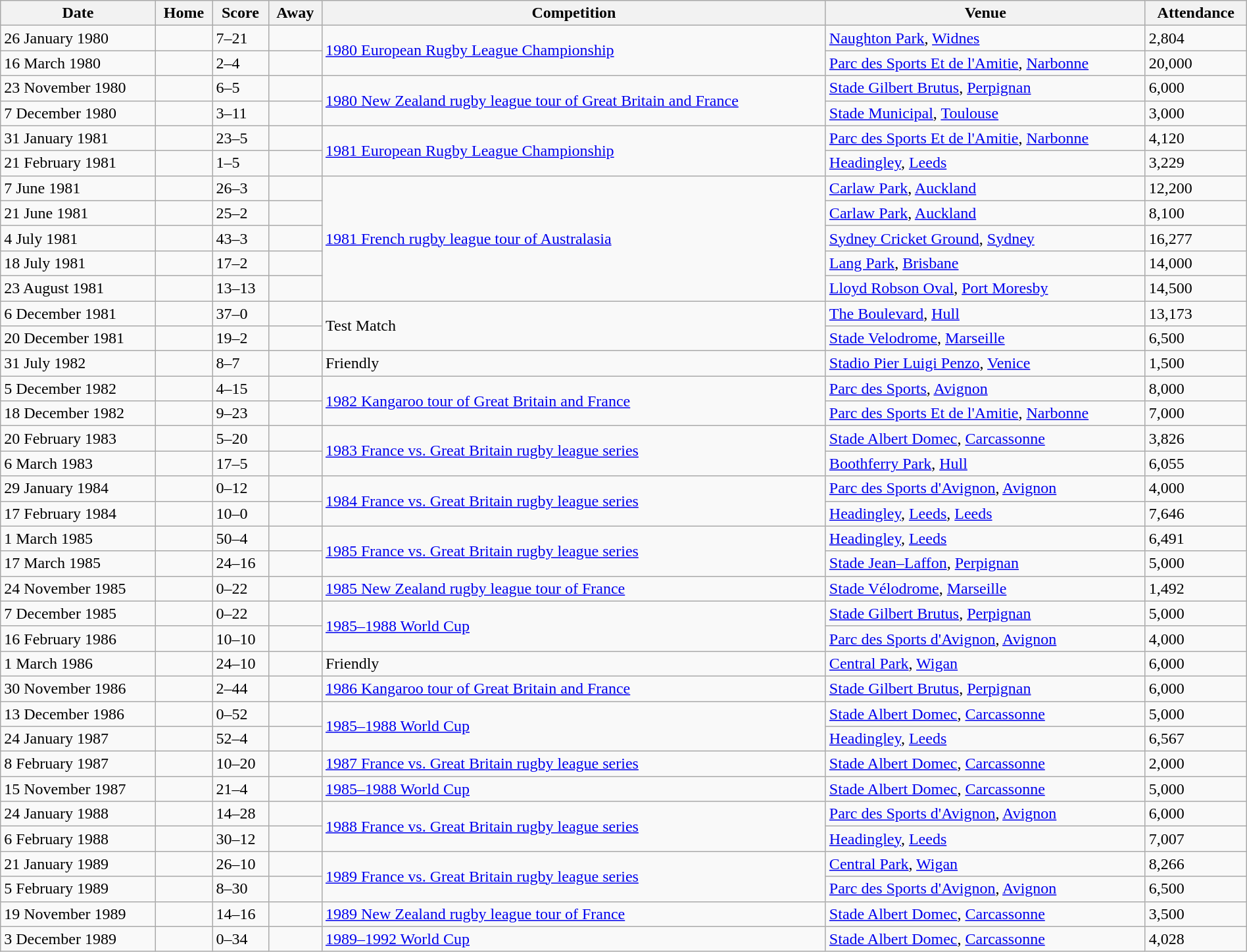<table class="wikitable" width=100%>
<tr bgcolor#bdb76b>
<th>Date</th>
<th>Home</th>
<th>Score</th>
<th>Away</th>
<th>Competition</th>
<th>Venue</th>
<th>Attendance</th>
</tr>
<tr>
<td>26 January 1980</td>
<td></td>
<td>7–21</td>
<td></td>
<td rowspan=2><a href='#'>1980 European Rugby League Championship</a></td>
<td> <a href='#'>Naughton Park</a>, <a href='#'>Widnes</a></td>
<td>2,804</td>
</tr>
<tr>
<td>16 March 1980</td>
<td></td>
<td>2–4</td>
<td></td>
<td> <a href='#'>Parc des Sports Et de l'Amitie</a>, <a href='#'>Narbonne</a></td>
<td>20,000</td>
</tr>
<tr>
<td>23 November 1980</td>
<td></td>
<td>6–5</td>
<td></td>
<td rowspan=2><a href='#'>1980 New Zealand rugby league tour of Great Britain and France</a></td>
<td> <a href='#'>Stade Gilbert Brutus</a>, <a href='#'>Perpignan</a></td>
<td>6,000</td>
</tr>
<tr>
<td>7 December 1980</td>
<td></td>
<td>3–11</td>
<td></td>
<td> <a href='#'>Stade Municipal</a>, <a href='#'>Toulouse</a></td>
<td>3,000</td>
</tr>
<tr>
<td>31 January 1981</td>
<td></td>
<td>23–5</td>
<td></td>
<td rowspan=2><a href='#'>1981 European Rugby League Championship</a></td>
<td> <a href='#'>Parc des Sports Et de l'Amitie</a>, <a href='#'>Narbonne</a></td>
<td>4,120</td>
</tr>
<tr>
<td>21 February 1981</td>
<td></td>
<td>1–5</td>
<td></td>
<td> <a href='#'>Headingley</a>, <a href='#'>Leeds</a></td>
<td>3,229</td>
</tr>
<tr>
<td>7 June 1981</td>
<td></td>
<td>26–3</td>
<td></td>
<td rowspan=5><a href='#'>1981 French rugby league tour of Australasia</a></td>
<td> <a href='#'>Carlaw Park</a>, <a href='#'>Auckland</a></td>
<td>12,200</td>
</tr>
<tr>
<td>21 June 1981</td>
<td></td>
<td>25–2</td>
<td></td>
<td> <a href='#'>Carlaw Park</a>, <a href='#'>Auckland</a></td>
<td>8,100</td>
</tr>
<tr>
<td>4 July 1981</td>
<td></td>
<td>43–3</td>
<td></td>
<td> <a href='#'>Sydney Cricket Ground</a>, <a href='#'>Sydney</a></td>
<td>16,277</td>
</tr>
<tr>
<td>18 July 1981</td>
<td></td>
<td>17–2</td>
<td></td>
<td> <a href='#'>Lang Park</a>, <a href='#'>Brisbane</a></td>
<td>14,000</td>
</tr>
<tr>
<td>23 August 1981</td>
<td></td>
<td>13–13</td>
<td></td>
<td> <a href='#'>Lloyd Robson Oval</a>, <a href='#'>Port Moresby</a></td>
<td>14,500</td>
</tr>
<tr>
<td>6 December 1981</td>
<td></td>
<td>37–0</td>
<td></td>
<td rowspan=2>Test Match</td>
<td> <a href='#'>The Boulevard</a>, <a href='#'>Hull</a></td>
<td>13,173</td>
</tr>
<tr>
<td>20 December 1981</td>
<td></td>
<td>19–2</td>
<td></td>
<td> <a href='#'>Stade Velodrome</a>, <a href='#'>Marseille</a></td>
<td>6,500</td>
</tr>
<tr>
<td>31 July 1982</td>
<td></td>
<td>8–7</td>
<td></td>
<td>Friendly</td>
<td> <a href='#'>Stadio Pier Luigi Penzo</a>, <a href='#'>Venice</a></td>
<td>1,500</td>
</tr>
<tr>
<td>5 December 1982</td>
<td></td>
<td>4–15</td>
<td></td>
<td rowspan=2><a href='#'>1982 Kangaroo tour of Great Britain and France</a></td>
<td> <a href='#'>Parc des Sports</a>, <a href='#'>Avignon</a></td>
<td>8,000</td>
</tr>
<tr>
<td>18 December 1982</td>
<td></td>
<td>9–23</td>
<td></td>
<td> <a href='#'>Parc des Sports Et de l'Amitie</a>, <a href='#'>Narbonne</a></td>
<td>7,000</td>
</tr>
<tr>
<td>20 February 1983</td>
<td></td>
<td>5–20</td>
<td></td>
<td rowspan=2><a href='#'>1983 France vs. Great Britain rugby league series</a></td>
<td> <a href='#'>Stade Albert Domec</a>, <a href='#'>Carcassonne</a></td>
<td>3,826</td>
</tr>
<tr>
<td>6 March 1983</td>
<td></td>
<td>17–5</td>
<td></td>
<td> <a href='#'>Boothferry Park</a>, <a href='#'>Hull</a></td>
<td>6,055</td>
</tr>
<tr>
<td>29 January 1984</td>
<td></td>
<td>0–12</td>
<td></td>
<td rowspan=2><a href='#'>1984 France vs. Great Britain rugby league series</a></td>
<td> <a href='#'>Parc des Sports d'Avignon</a>, <a href='#'>Avignon</a></td>
<td>4,000</td>
</tr>
<tr>
<td>17 February 1984</td>
<td></td>
<td>10–0</td>
<td></td>
<td> <a href='#'>Headingley</a>, <a href='#'>Leeds</a>, <a href='#'>Leeds</a></td>
<td>7,646</td>
</tr>
<tr>
<td>1 March 1985</td>
<td></td>
<td>50–4</td>
<td></td>
<td rowspan=2><a href='#'>1985 France vs. Great Britain rugby league series</a></td>
<td> <a href='#'>Headingley</a>, <a href='#'>Leeds</a></td>
<td>6,491</td>
</tr>
<tr>
<td>17 March 1985</td>
<td></td>
<td>24–16</td>
<td></td>
<td> <a href='#'>Stade Jean–Laffon</a>, <a href='#'>Perpignan</a></td>
<td>5,000</td>
</tr>
<tr>
<td>24 November 1985</td>
<td></td>
<td>0–22</td>
<td></td>
<td><a href='#'>1985 New Zealand rugby league tour of France</a></td>
<td> <a href='#'>Stade Vélodrome</a>, <a href='#'>Marseille</a></td>
<td>1,492</td>
</tr>
<tr>
<td>7 December 1985</td>
<td></td>
<td>0–22</td>
<td></td>
<td rowspan=2><a href='#'>1985–1988 World Cup</a></td>
<td> <a href='#'>Stade Gilbert Brutus</a>, <a href='#'>Perpignan</a></td>
<td>5,000</td>
</tr>
<tr>
<td>16 February 1986</td>
<td></td>
<td>10–10</td>
<td></td>
<td> <a href='#'>Parc des Sports d'Avignon</a>, <a href='#'>Avignon</a></td>
<td>4,000</td>
</tr>
<tr>
<td>1 March 1986</td>
<td></td>
<td>24–10</td>
<td></td>
<td>Friendly</td>
<td> <a href='#'>Central Park</a>, <a href='#'>Wigan</a></td>
<td>6,000</td>
</tr>
<tr>
<td>30 November 1986</td>
<td></td>
<td>2–44</td>
<td></td>
<td><a href='#'>1986 Kangaroo tour of Great Britain and France</a></td>
<td> <a href='#'>Stade Gilbert Brutus</a>, <a href='#'>Perpignan</a></td>
<td>6,000</td>
</tr>
<tr>
<td>13 December 1986</td>
<td></td>
<td>0–52</td>
<td></td>
<td rowspan=2><a href='#'>1985–1988 World Cup</a></td>
<td> <a href='#'>Stade Albert Domec</a>, <a href='#'>Carcassonne</a></td>
<td>5,000</td>
</tr>
<tr>
<td>24 January 1987</td>
<td></td>
<td>52–4</td>
<td></td>
<td> <a href='#'>Headingley</a>, <a href='#'>Leeds</a></td>
<td>6,567</td>
</tr>
<tr>
<td>8 February 1987</td>
<td></td>
<td>10–20</td>
<td></td>
<td><a href='#'>1987 France vs. Great Britain rugby league series</a></td>
<td> <a href='#'>Stade Albert Domec</a>, <a href='#'>Carcassonne</a></td>
<td>2,000</td>
</tr>
<tr>
<td>15 November 1987</td>
<td></td>
<td>21–4</td>
<td></td>
<td><a href='#'>1985–1988 World Cup</a></td>
<td> <a href='#'>Stade Albert Domec</a>, <a href='#'>Carcassonne</a></td>
<td>5,000</td>
</tr>
<tr>
<td>24 January 1988</td>
<td></td>
<td>14–28</td>
<td></td>
<td rowspan=2><a href='#'>1988 France vs. Great Britain rugby league series</a></td>
<td> <a href='#'>Parc des Sports d'Avignon</a>, <a href='#'>Avignon</a></td>
<td>6,000</td>
</tr>
<tr>
<td>6 February 1988</td>
<td></td>
<td>30–12</td>
<td></td>
<td> <a href='#'>Headingley</a>, <a href='#'>Leeds</a></td>
<td>7,007</td>
</tr>
<tr>
<td>21 January 1989</td>
<td></td>
<td>26–10</td>
<td></td>
<td rowspan=2><a href='#'>1989 France vs. Great Britain rugby league series</a></td>
<td> <a href='#'>Central Park</a>, <a href='#'>Wigan</a></td>
<td>8,266</td>
</tr>
<tr>
<td>5 February 1989</td>
<td></td>
<td>8–30</td>
<td></td>
<td> <a href='#'>Parc des Sports d'Avignon</a>, <a href='#'>Avignon</a></td>
<td>6,500</td>
</tr>
<tr>
<td>19 November 1989</td>
<td></td>
<td>14–16</td>
<td></td>
<td><a href='#'>1989 New Zealand rugby league tour of France</a></td>
<td> <a href='#'>Stade Albert Domec</a>, <a href='#'>Carcassonne</a></td>
<td>3,500</td>
</tr>
<tr>
<td>3 December 1989</td>
<td></td>
<td>0–34</td>
<td></td>
<td><a href='#'>1989–1992 World Cup</a></td>
<td> <a href='#'>Stade Albert Domec</a>, <a href='#'>Carcassonne</a></td>
<td>4,028</td>
</tr>
</table>
